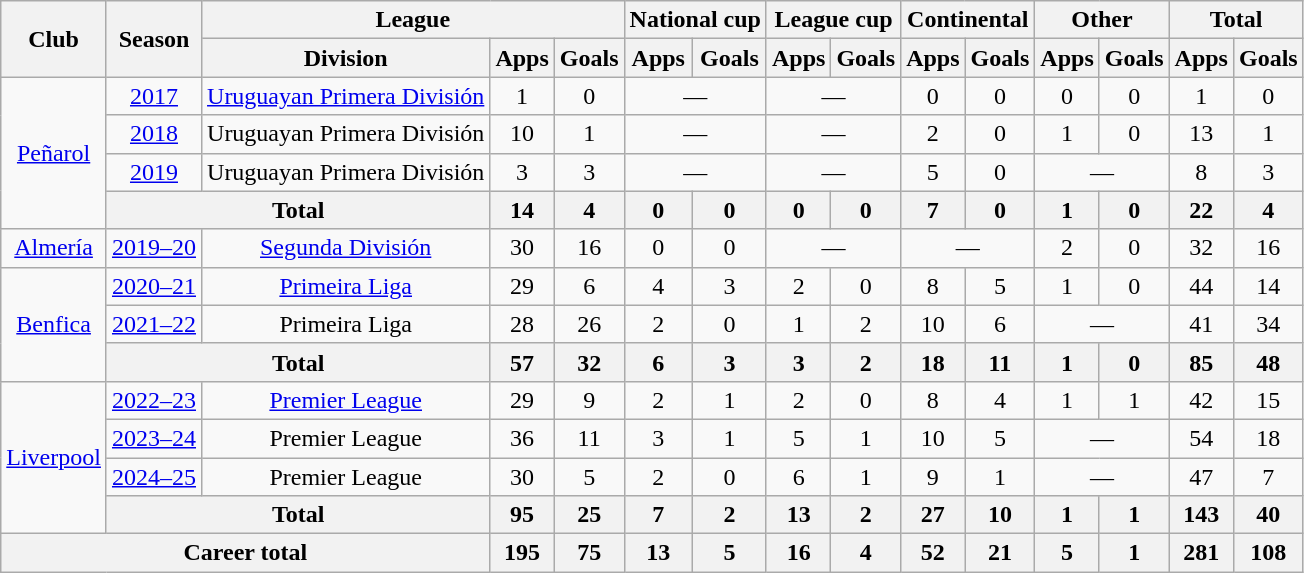<table class="wikitable" Style="text-align: center;">
<tr>
<th rowspan="2">Club</th>
<th rowspan="2">Season</th>
<th colspan="3">League</th>
<th colspan="2">National cup</th>
<th colspan="2">League cup</th>
<th colspan="2">Continental</th>
<th colspan="2">Other</th>
<th colspan="2">Total</th>
</tr>
<tr>
<th>Division</th>
<th>Apps</th>
<th>Goals</th>
<th>Apps</th>
<th>Goals</th>
<th>Apps</th>
<th>Goals</th>
<th>Apps</th>
<th>Goals</th>
<th>Apps</th>
<th>Goals</th>
<th>Apps</th>
<th>Goals</th>
</tr>
<tr>
<td rowspan="4"><a href='#'>Peñarol</a></td>
<td><a href='#'>2017</a></td>
<td><a href='#'>Uruguayan Primera División</a></td>
<td>1</td>
<td>0</td>
<td colspan="2">—</td>
<td colspan="2">—</td>
<td>0</td>
<td>0</td>
<td>0</td>
<td>0</td>
<td>1</td>
<td>0</td>
</tr>
<tr>
<td><a href='#'>2018</a></td>
<td>Uruguayan Primera División</td>
<td>10</td>
<td>1</td>
<td colspan="2">—</td>
<td colspan="2">—</td>
<td>2</td>
<td>0</td>
<td>1</td>
<td>0</td>
<td>13</td>
<td>1</td>
</tr>
<tr>
<td><a href='#'>2019</a></td>
<td>Uruguayan Primera División</td>
<td>3</td>
<td>3</td>
<td colspan="2">—</td>
<td colspan="2">—</td>
<td>5</td>
<td>0</td>
<td colspan="2">—</td>
<td>8</td>
<td>3</td>
</tr>
<tr>
<th colspan="2">Total</th>
<th>14</th>
<th>4</th>
<th>0</th>
<th>0</th>
<th>0</th>
<th>0</th>
<th>7</th>
<th>0</th>
<th>1</th>
<th>0</th>
<th>22</th>
<th>4</th>
</tr>
<tr>
<td><a href='#'>Almería</a></td>
<td><a href='#'>2019–20</a></td>
<td><a href='#'>Segunda División</a></td>
<td>30</td>
<td>16</td>
<td>0</td>
<td>0</td>
<td colspan="2">—</td>
<td colspan="2">—</td>
<td>2</td>
<td>0</td>
<td>32</td>
<td>16</td>
</tr>
<tr>
<td rowspan="3"><a href='#'>Benfica</a></td>
<td><a href='#'>2020–21</a></td>
<td><a href='#'>Primeira Liga</a></td>
<td>29</td>
<td>6</td>
<td>4</td>
<td>3</td>
<td>2</td>
<td>0</td>
<td>8</td>
<td>5</td>
<td>1</td>
<td>0</td>
<td>44</td>
<td>14</td>
</tr>
<tr>
<td><a href='#'>2021–22</a></td>
<td>Primeira Liga</td>
<td>28</td>
<td>26</td>
<td>2</td>
<td>0</td>
<td>1</td>
<td>2</td>
<td>10</td>
<td>6</td>
<td colspan="2">—</td>
<td>41</td>
<td>34</td>
</tr>
<tr>
<th colspan="2">Total</th>
<th>57</th>
<th>32</th>
<th>6</th>
<th>3</th>
<th>3</th>
<th>2</th>
<th>18</th>
<th>11</th>
<th>1</th>
<th>0</th>
<th>85</th>
<th>48</th>
</tr>
<tr>
<td rowspan="4"><a href='#'>Liverpool</a></td>
<td><a href='#'>2022–23</a></td>
<td><a href='#'>Premier League</a></td>
<td>29</td>
<td>9</td>
<td>2</td>
<td>1</td>
<td>2</td>
<td>0</td>
<td>8</td>
<td>4</td>
<td>1</td>
<td>1</td>
<td>42</td>
<td>15</td>
</tr>
<tr>
<td><a href='#'>2023–24</a></td>
<td>Premier League</td>
<td>36</td>
<td>11</td>
<td>3</td>
<td>1</td>
<td>5</td>
<td>1</td>
<td>10</td>
<td>5</td>
<td colspan="2">—</td>
<td>54</td>
<td>18</td>
</tr>
<tr>
<td><a href='#'>2024–25</a></td>
<td>Premier League</td>
<td>30</td>
<td>5</td>
<td>2</td>
<td>0</td>
<td>6</td>
<td>1</td>
<td>9</td>
<td>1</td>
<td colspan="2">—</td>
<td>47</td>
<td>7</td>
</tr>
<tr>
<th colspan="2">Total</th>
<th>95</th>
<th>25</th>
<th>7</th>
<th>2</th>
<th>13</th>
<th>2</th>
<th>27</th>
<th>10</th>
<th>1</th>
<th>1</th>
<th>143</th>
<th>40</th>
</tr>
<tr>
<th colspan="3">Career total</th>
<th>195</th>
<th>75</th>
<th>13</th>
<th>5</th>
<th>16</th>
<th>4</th>
<th>52</th>
<th>21</th>
<th>5</th>
<th>1</th>
<th>281</th>
<th>108</th>
</tr>
</table>
